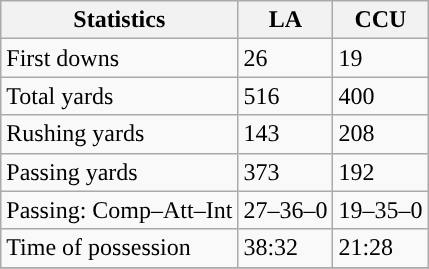<table class="wikitable" style="float: left;">
<tr>
<th>Statistics</th>
<th>LA</th>
<th>CCU</th>
</tr>
<tr>
<td>First downs</td>
<td>26</td>
<td>19</td>
</tr>
<tr>
<td>Total yards</td>
<td>516</td>
<td>400</td>
</tr>
<tr>
<td>Rushing yards</td>
<td>143</td>
<td>208</td>
</tr>
<tr>
<td>Passing yards</td>
<td>373</td>
<td>192</td>
</tr>
<tr>
<td>Passing: Comp–Att–Int</td>
<td>27–36–0</td>
<td>19–35–0</td>
</tr>
<tr>
<td>Time of possession</td>
<td>38:32</td>
<td>21:28</td>
</tr>
<tr>
</tr>
</table>
